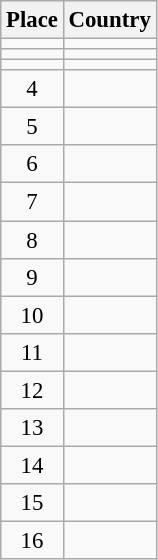<table class="wikitable" style="font-size:95%;">
<tr>
<th>Place</th>
<th>Country</th>
</tr>
<tr>
<td align=center></td>
<td></td>
</tr>
<tr>
<td align=center></td>
<td></td>
</tr>
<tr>
<td align=center></td>
<td></td>
</tr>
<tr>
<td align=center>4</td>
<td></td>
</tr>
<tr>
<td align=center>5</td>
<td></td>
</tr>
<tr>
<td align=center>6</td>
<td></td>
</tr>
<tr>
<td align=center>7</td>
<td></td>
</tr>
<tr>
<td align=center>8</td>
<td></td>
</tr>
<tr>
<td align=center>9</td>
<td></td>
</tr>
<tr>
<td align=center>10</td>
<td></td>
</tr>
<tr>
<td align=center>11</td>
<td></td>
</tr>
<tr>
<td align=center>12</td>
<td></td>
</tr>
<tr>
<td align=center>13</td>
<td></td>
</tr>
<tr>
<td align=center>14</td>
<td></td>
</tr>
<tr>
<td align=center>15</td>
<td></td>
</tr>
<tr>
<td align=center>16</td>
<td></td>
</tr>
</table>
